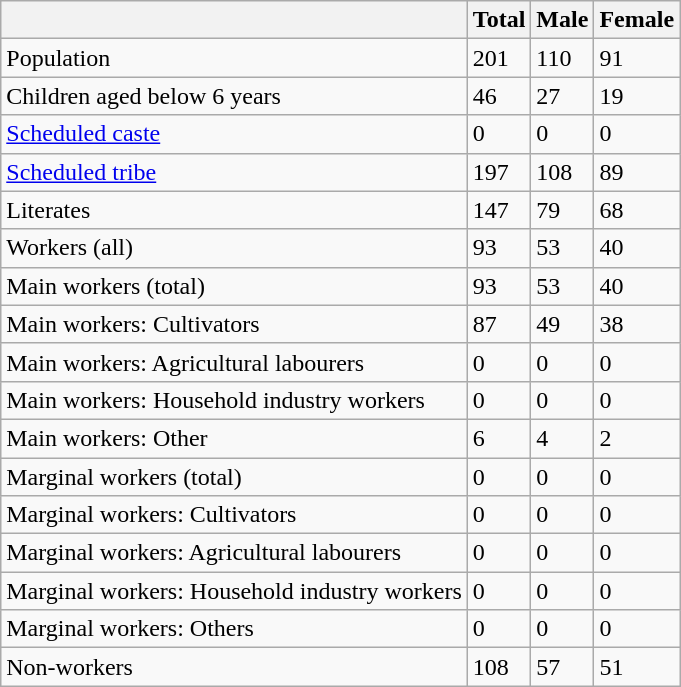<table class="wikitable sortable">
<tr>
<th></th>
<th>Total</th>
<th>Male</th>
<th>Female</th>
</tr>
<tr>
<td>Population</td>
<td>201</td>
<td>110</td>
<td>91</td>
</tr>
<tr>
<td>Children aged below 6 years</td>
<td>46</td>
<td>27</td>
<td>19</td>
</tr>
<tr>
<td><a href='#'>Scheduled caste</a></td>
<td>0</td>
<td>0</td>
<td>0</td>
</tr>
<tr>
<td><a href='#'>Scheduled tribe</a></td>
<td>197</td>
<td>108</td>
<td>89</td>
</tr>
<tr>
<td>Literates</td>
<td>147</td>
<td>79</td>
<td>68</td>
</tr>
<tr>
<td>Workers (all)</td>
<td>93</td>
<td>53</td>
<td>40</td>
</tr>
<tr>
<td>Main workers (total)</td>
<td>93</td>
<td>53</td>
<td>40</td>
</tr>
<tr>
<td>Main workers: Cultivators</td>
<td>87</td>
<td>49</td>
<td>38</td>
</tr>
<tr>
<td>Main workers: Agricultural labourers</td>
<td>0</td>
<td>0</td>
<td>0</td>
</tr>
<tr>
<td>Main workers: Household industry workers</td>
<td>0</td>
<td>0</td>
<td>0</td>
</tr>
<tr>
<td>Main workers: Other</td>
<td>6</td>
<td>4</td>
<td>2</td>
</tr>
<tr>
<td>Marginal workers (total)</td>
<td>0</td>
<td>0</td>
<td>0</td>
</tr>
<tr>
<td>Marginal workers: Cultivators</td>
<td>0</td>
<td>0</td>
<td>0</td>
</tr>
<tr>
<td>Marginal workers: Agricultural labourers</td>
<td>0</td>
<td>0</td>
<td>0</td>
</tr>
<tr>
<td>Marginal workers: Household industry workers</td>
<td>0</td>
<td>0</td>
<td>0</td>
</tr>
<tr>
<td>Marginal workers: Others</td>
<td>0</td>
<td>0</td>
<td>0</td>
</tr>
<tr>
<td>Non-workers</td>
<td>108</td>
<td>57</td>
<td>51</td>
</tr>
</table>
